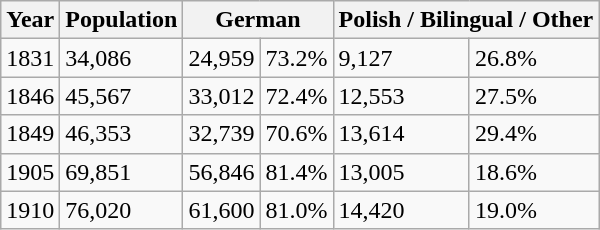<table class="wikitable">
<tr>
<th>Year</th>
<th>Population</th>
<th colspan="2">German</th>
<th colspan="2">Polish / Bilingual / Other</th>
</tr>
<tr>
<td>1831</td>
<td>34,086</td>
<td>24,959</td>
<td>73.2%</td>
<td>9,127</td>
<td>26.8%</td>
</tr>
<tr>
<td>1846</td>
<td>45,567</td>
<td>33,012</td>
<td>72.4%</td>
<td>12,553</td>
<td>27.5%</td>
</tr>
<tr>
<td>1849</td>
<td>46,353</td>
<td>32,739</td>
<td>70.6%</td>
<td>13,614</td>
<td>29.4%</td>
</tr>
<tr>
<td>1905</td>
<td>69,851</td>
<td>56,846</td>
<td>81.4%</td>
<td>13,005</td>
<td>18.6%</td>
</tr>
<tr>
<td>1910</td>
<td>76,020</td>
<td>61,600</td>
<td>81.0%</td>
<td>14,420</td>
<td>19.0%</td>
</tr>
</table>
